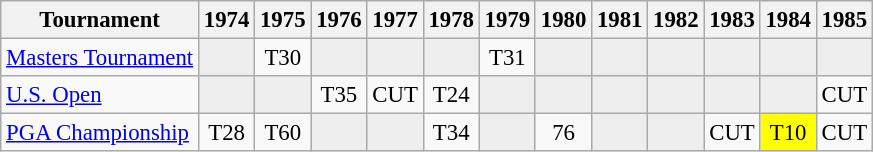<table class="wikitable" style="font-size:95%;text-align:center;">
<tr>
<th>Tournament</th>
<th>1974</th>
<th>1975</th>
<th>1976</th>
<th>1977</th>
<th>1978</th>
<th>1979</th>
<th>1980</th>
<th>1981</th>
<th>1982</th>
<th>1983</th>
<th>1984</th>
<th>1985</th>
</tr>
<tr>
<td align=left><a href='#'>Masters Tournament</a></td>
<td style="background:#eeeeee;"></td>
<td>T30</td>
<td style="background:#eeeeee;"></td>
<td style="background:#eeeeee;"></td>
<td style="background:#eeeeee;"></td>
<td>T31</td>
<td style="background:#eeeeee;"></td>
<td style="background:#eeeeee;"></td>
<td style="background:#eeeeee;"></td>
<td style="background:#eeeeee;"></td>
<td style="background:#eeeeee;"></td>
<td style="background:#eeeeee;"></td>
</tr>
<tr>
<td align=left><a href='#'>U.S. Open</a></td>
<td style="background:#eeeeee;"></td>
<td style="background:#eeeeee;"></td>
<td>T35</td>
<td>CUT</td>
<td>T24</td>
<td style="background:#eeeeee;"></td>
<td style="background:#eeeeee;"></td>
<td style="background:#eeeeee;"></td>
<td style="background:#eeeeee;"></td>
<td style="background:#eeeeee;"></td>
<td style="background:#eeeeee;"></td>
<td>CUT</td>
</tr>
<tr>
<td align=left><a href='#'>PGA Championship</a></td>
<td>T28</td>
<td>T60</td>
<td style="background:#eeeeee;"></td>
<td style="background:#eeeeee;"></td>
<td>T34</td>
<td style="background:#eeeeee;"></td>
<td>76</td>
<td style="background:#eeeeee;"></td>
<td style="background:#eeeeee;"></td>
<td>CUT</td>
<td style="background:yellow;">T10</td>
<td>CUT</td>
</tr>
</table>
